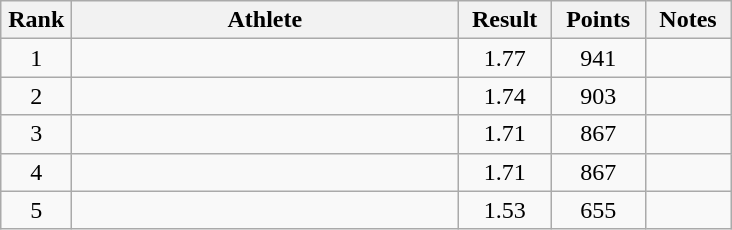<table class="wikitable" style="text-align:center">
<tr>
<th width=40>Rank</th>
<th width=250>Athlete</th>
<th width=55>Result</th>
<th width=55>Points</th>
<th width=50>Notes</th>
</tr>
<tr>
<td>1</td>
<td align=left></td>
<td>1.77</td>
<td>941</td>
<td></td>
</tr>
<tr>
<td>2</td>
<td align=left></td>
<td>1.74</td>
<td>903</td>
<td></td>
</tr>
<tr>
<td>3</td>
<td align=left></td>
<td>1.71</td>
<td>867</td>
<td></td>
</tr>
<tr>
<td>4</td>
<td align=left></td>
<td>1.71</td>
<td>867</td>
<td></td>
</tr>
<tr>
<td>5</td>
<td align=left></td>
<td>1.53</td>
<td>655</td>
<td></td>
</tr>
</table>
